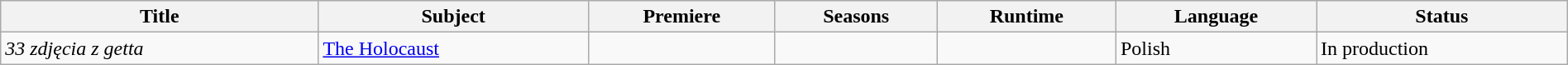<table class="wikitable sortable" style="width:100%;">
<tr>
<th>Title</th>
<th>Subject</th>
<th>Premiere</th>
<th>Seasons</th>
<th>Runtime</th>
<th>Language</th>
<th>Status</th>
</tr>
<tr>
<td><em>33 zdjęcia z getta</em></td>
<td><a href='#'>The Holocaust</a></td>
<td></td>
<td></td>
<td></td>
<td>Polish</td>
<td>In production</td>
</tr>
</table>
